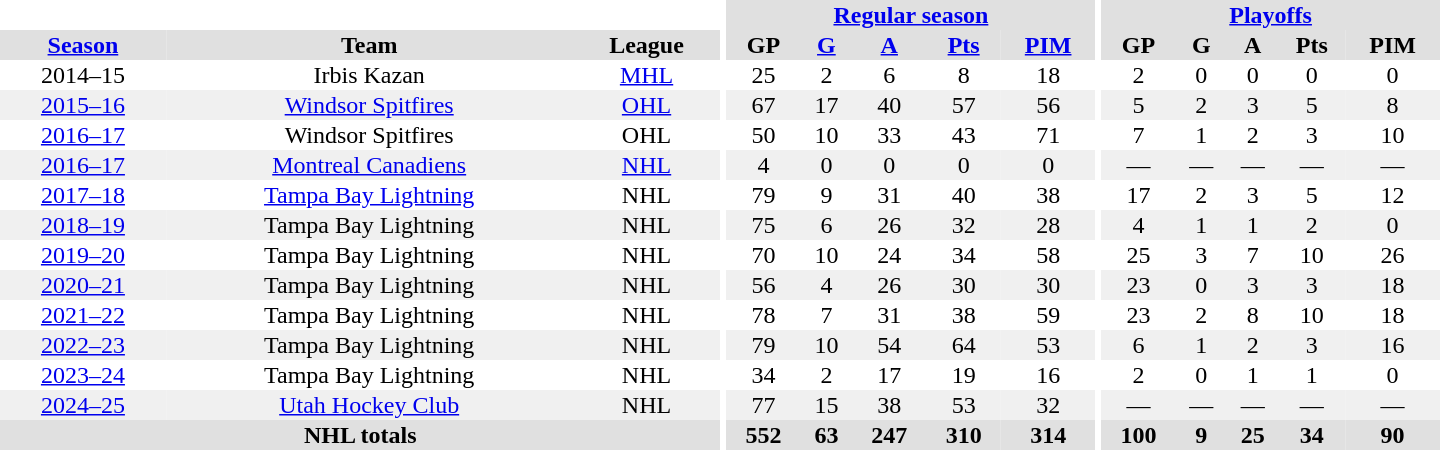<table border="0" cellpadding="1" cellspacing="0" style="text-align:center; width:60em">
<tr bgcolor="#e0e0e0">
<th colspan="3" bgcolor="#ffffff"></th>
<th rowspan="99" bgcolor="#ffffff"></th>
<th colspan="5"><a href='#'>Regular season</a></th>
<th rowspan="99" bgcolor="#ffffff"></th>
<th colspan="5"><a href='#'>Playoffs</a></th>
</tr>
<tr bgcolor="#e0e0e0">
<th><a href='#'>Season</a></th>
<th>Team</th>
<th>League</th>
<th>GP</th>
<th><a href='#'>G</a></th>
<th><a href='#'>A</a></th>
<th><a href='#'>Pts</a></th>
<th><a href='#'>PIM</a></th>
<th>GP</th>
<th>G</th>
<th>A</th>
<th>Pts</th>
<th>PIM</th>
</tr>
<tr>
<td>2014–15</td>
<td>Irbis Kazan</td>
<td><a href='#'>MHL</a></td>
<td>25</td>
<td>2</td>
<td>6</td>
<td>8</td>
<td>18</td>
<td>2</td>
<td>0</td>
<td>0</td>
<td>0</td>
<td>0</td>
</tr>
<tr>
</tr>
<tr bgcolor="#f0f0f0">
<td><a href='#'>2015–16</a></td>
<td><a href='#'>Windsor Spitfires</a></td>
<td><a href='#'>OHL</a></td>
<td>67</td>
<td>17</td>
<td>40</td>
<td>57</td>
<td>56</td>
<td>5</td>
<td>2</td>
<td>3</td>
<td>5</td>
<td>8</td>
</tr>
<tr>
<td><a href='#'>2016–17</a></td>
<td>Windsor Spitfires</td>
<td>OHL</td>
<td>50</td>
<td>10</td>
<td>33</td>
<td>43</td>
<td>71</td>
<td>7</td>
<td>1</td>
<td>2</td>
<td>3</td>
<td>10</td>
</tr>
<tr bgcolor="#f0f0f0">
<td><a href='#'>2016–17</a></td>
<td><a href='#'>Montreal Canadiens</a></td>
<td><a href='#'>NHL</a></td>
<td>4</td>
<td>0</td>
<td>0</td>
<td>0</td>
<td>0</td>
<td>—</td>
<td>—</td>
<td>—</td>
<td>—</td>
<td>—</td>
</tr>
<tr>
<td><a href='#'>2017–18</a></td>
<td><a href='#'>Tampa Bay Lightning</a></td>
<td>NHL</td>
<td>79</td>
<td>9</td>
<td>31</td>
<td>40</td>
<td>38</td>
<td>17</td>
<td>2</td>
<td>3</td>
<td>5</td>
<td>12</td>
</tr>
<tr bgcolor="#f0f0f0">
<td><a href='#'>2018–19</a></td>
<td>Tampa Bay Lightning</td>
<td>NHL</td>
<td>75</td>
<td>6</td>
<td>26</td>
<td>32</td>
<td>28</td>
<td>4</td>
<td>1</td>
<td>1</td>
<td>2</td>
<td>0</td>
</tr>
<tr>
<td><a href='#'>2019–20</a></td>
<td>Tampa Bay Lightning</td>
<td>NHL</td>
<td>70</td>
<td>10</td>
<td>24</td>
<td>34</td>
<td>58</td>
<td>25</td>
<td>3</td>
<td>7</td>
<td>10</td>
<td>26</td>
</tr>
<tr bgcolor="#f0f0f0">
<td><a href='#'>2020–21</a></td>
<td>Tampa Bay Lightning</td>
<td>NHL</td>
<td>56</td>
<td>4</td>
<td>26</td>
<td>30</td>
<td>30</td>
<td>23</td>
<td>0</td>
<td>3</td>
<td>3</td>
<td>18</td>
</tr>
<tr>
<td><a href='#'>2021–22</a></td>
<td>Tampa Bay Lightning</td>
<td>NHL</td>
<td>78</td>
<td>7</td>
<td>31</td>
<td>38</td>
<td>59</td>
<td>23</td>
<td>2</td>
<td>8</td>
<td>10</td>
<td>18</td>
</tr>
<tr bgcolor="#f0f0f0">
<td><a href='#'>2022–23</a></td>
<td>Tampa Bay Lightning</td>
<td>NHL</td>
<td>79</td>
<td>10</td>
<td>54</td>
<td>64</td>
<td>53</td>
<td>6</td>
<td>1</td>
<td>2</td>
<td>3</td>
<td>16</td>
</tr>
<tr>
<td><a href='#'>2023–24</a></td>
<td>Tampa Bay Lightning</td>
<td>NHL</td>
<td>34</td>
<td>2</td>
<td>17</td>
<td>19</td>
<td>16</td>
<td>2</td>
<td>0</td>
<td>1</td>
<td>1</td>
<td>0</td>
</tr>
<tr bgcolor="#f0f0f0">
<td><a href='#'>2024–25</a></td>
<td><a href='#'>Utah Hockey Club</a></td>
<td>NHL</td>
<td>77</td>
<td>15</td>
<td>38</td>
<td>53</td>
<td>32</td>
<td>—</td>
<td>—</td>
<td>—</td>
<td>—</td>
<td>—</td>
</tr>
<tr bgcolor="#e0e0e0">
<th colspan="3">NHL totals</th>
<th>552</th>
<th>63</th>
<th>247</th>
<th>310</th>
<th>314</th>
<th>100</th>
<th>9</th>
<th>25</th>
<th>34</th>
<th>90</th>
</tr>
</table>
